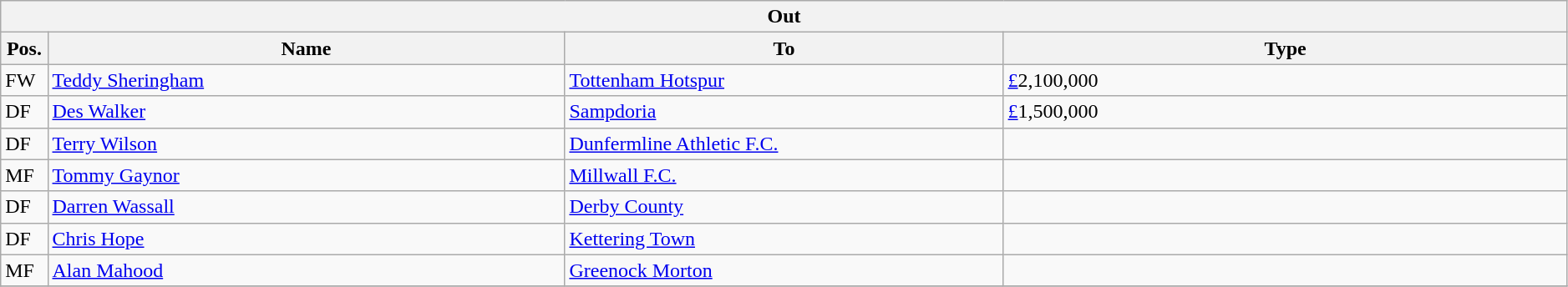<table class="wikitable" style="font-size:100%;width:99%;">
<tr>
<th colspan="4">Out</th>
</tr>
<tr>
<th width=3%>Pos.</th>
<th width=33%>Name</th>
<th width=28%>To</th>
<th width=36%>Type</th>
</tr>
<tr>
<td>FW</td>
<td><a href='#'>Teddy Sheringham</a></td>
<td><a href='#'>Tottenham Hotspur</a></td>
<td><a href='#'>£</a>2,100,000</td>
</tr>
<tr>
<td>DF</td>
<td><a href='#'>Des Walker</a></td>
<td><a href='#'>Sampdoria</a></td>
<td><a href='#'>£</a>1,500,000</td>
</tr>
<tr>
<td>DF</td>
<td><a href='#'>Terry Wilson</a></td>
<td><a href='#'>Dunfermline Athletic F.C.</a></td>
<td></td>
</tr>
<tr>
<td>MF</td>
<td><a href='#'>Tommy Gaynor</a></td>
<td><a href='#'>Millwall F.C.</a></td>
<td></td>
</tr>
<tr>
<td>DF</td>
<td><a href='#'>Darren Wassall</a></td>
<td><a href='#'>Derby County</a></td>
<td></td>
</tr>
<tr>
<td>DF</td>
<td><a href='#'>Chris Hope</a></td>
<td><a href='#'>Kettering Town</a></td>
<td></td>
</tr>
<tr>
<td>MF</td>
<td><a href='#'>Alan Mahood</a></td>
<td><a href='#'>Greenock Morton</a></td>
<td></td>
</tr>
<tr>
</tr>
</table>
